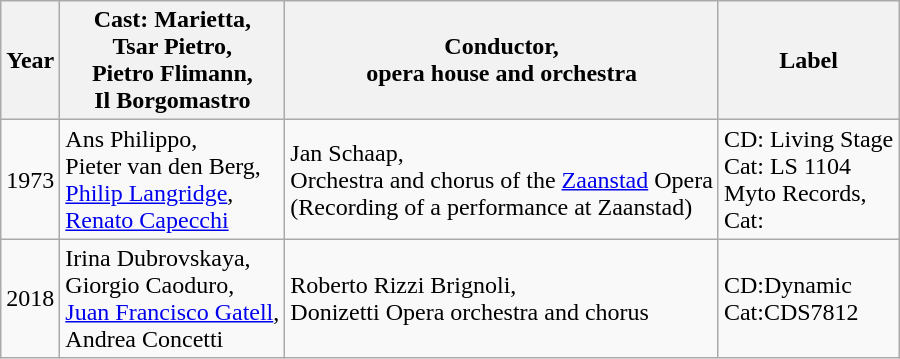<table class="wikitable">
<tr>
<th>Year</th>
<th>Cast: Marietta,<br>Tsar Pietro,<br>Pietro Flimann,<br>Il Borgomastro</th>
<th>Conductor,<br>opera house and orchestra</th>
<th>Label</th>
</tr>
<tr>
<td>1973</td>
<td>Ans Philippo,<br>Pieter van den Berg,<br><a href='#'>Philip Langridge</a>,<br><a href='#'>Renato Capecchi</a></td>
<td>Jan Schaap,<br>Orchestra and chorus of the <a href='#'>Zaanstad</a> Opera<br>(Recording of a performance at Zaanstad)</td>
<td>CD: Living Stage<br>Cat: LS 1104<br>Myto Records,<br>Cat: </td>
</tr>
<tr>
<td>2018</td>
<td>Irina Dubrovskaya,<br>Giorgio Caoduro,<br><a href='#'>Juan Francisco Gatell</a>,<br>Andrea Concetti</td>
<td>Roberto Rizzi Brignoli,<br> Donizetti Opera orchestra and chorus</td>
<td>CD:Dynamic <br> Cat:CDS7812</td>
</tr>
</table>
